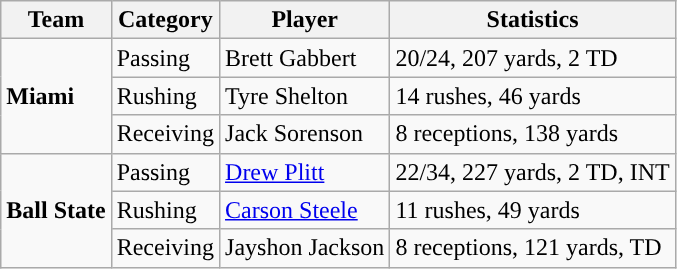<table class="wikitable" style="float: left;">
<tr>
<th>Team</th>
<th>Category</th>
<th>Player</th>
<th>Statistics</th>
</tr>
<tr>
<td rowspan=3><strong>Miami</strong></td>
<td>Passing</td>
<td>Brett Gabbert</td>
<td>20/24, 207 yards, 2 TD</td>
</tr>
<tr>
<td>Rushing</td>
<td>Tyre Shelton</td>
<td>14 rushes, 46 yards</td>
</tr>
<tr>
<td>Receiving</td>
<td>Jack Sorenson</td>
<td>8 receptions, 138 yards</td>
</tr>
<tr>
<td rowspan=3><strong>Ball State</strong></td>
<td>Passing</td>
<td><a href='#'>Drew Plitt</a></td>
<td>22/34, 227 yards, 2 TD, INT</td>
</tr>
<tr>
<td>Rushing</td>
<td><a href='#'>Carson Steele</a></td>
<td>11 rushes, 49 yards</td>
</tr>
<tr>
<td>Receiving</td>
<td>Jayshon Jackson</td>
<td>8 receptions, 121 yards, TD</td>
</tr>
</table>
